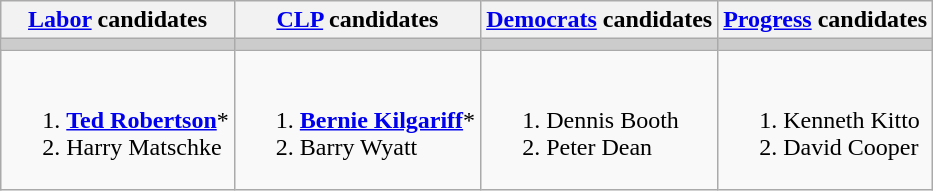<table class="wikitable">
<tr>
<th><a href='#'>Labor</a> candidates</th>
<th><a href='#'>CLP</a> candidates</th>
<th><a href='#'>Democrats</a> candidates</th>
<th><a href='#'>Progress</a> candidates</th>
</tr>
<tr bgcolor="#cccccc">
<td></td>
<td></td>
<td></td>
<td></td>
</tr>
<tr>
<td><br><ol><li><strong><a href='#'>Ted Robertson</a></strong>*</li><li>Harry Matschke</li></ol></td>
<td><br><ol><li><strong><a href='#'>Bernie Kilgariff</a></strong>*</li><li>Barry Wyatt</li></ol></td>
<td valign=top><br><ol><li>Dennis Booth</li><li>Peter Dean</li></ol></td>
<td valign=top><br><ol><li>Kenneth Kitto</li><li>David Cooper</li></ol></td>
</tr>
</table>
